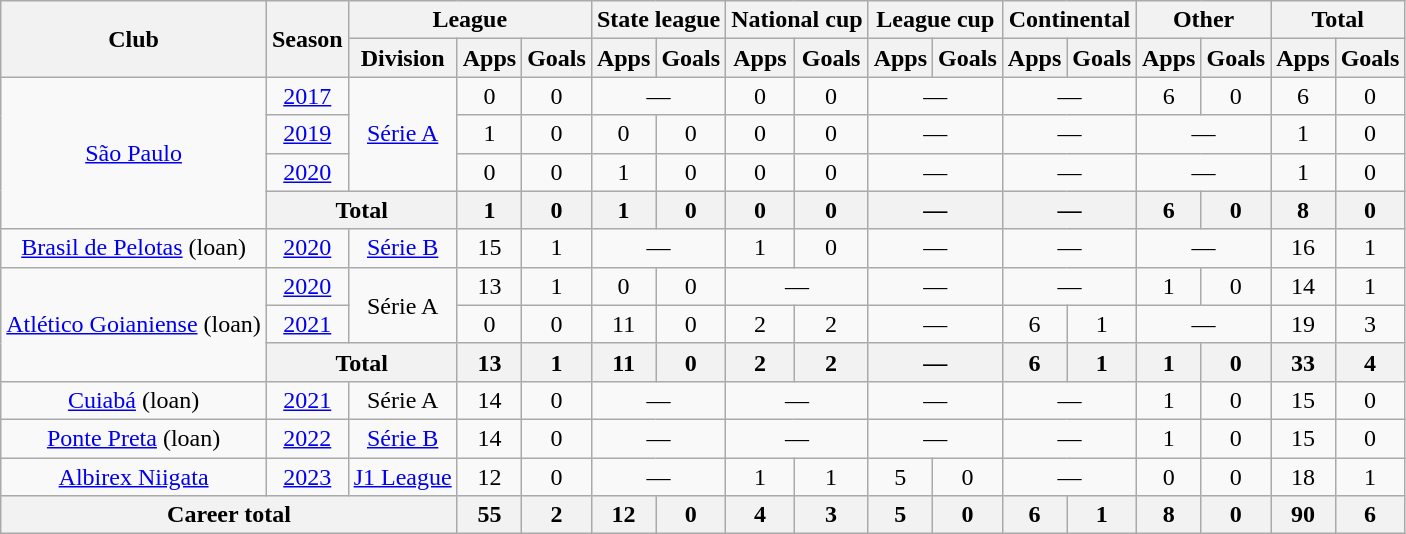<table class="wikitable" style="text-align:center">
<tr>
<th rowspan="2">Club</th>
<th rowspan="2">Season</th>
<th colspan="3">League</th>
<th colspan="2">State league</th>
<th colspan="2">National cup</th>
<th colspan="2">League cup</th>
<th colspan="2">Continental</th>
<th colspan="2">Other</th>
<th colspan="2">Total</th>
</tr>
<tr>
<th>Division</th>
<th>Apps</th>
<th>Goals</th>
<th>Apps</th>
<th>Goals</th>
<th>Apps</th>
<th>Goals</th>
<th>Apps</th>
<th>Goals</th>
<th>Apps</th>
<th>Goals</th>
<th>Apps</th>
<th>Goals</th>
<th>Apps</th>
<th>Goals</th>
</tr>
<tr>
<td rowspan="4"><a href='#'>São Paulo</a></td>
<td><a href='#'>2017</a></td>
<td rowspan="3"><a href='#'>Série A</a></td>
<td>0</td>
<td>0</td>
<td colspan="2">—</td>
<td>0</td>
<td>0</td>
<td colspan="2">—</td>
<td colspan="2">—</td>
<td>6</td>
<td>0</td>
<td>6</td>
<td>0</td>
</tr>
<tr>
<td><a href='#'>2019</a></td>
<td>1</td>
<td>0</td>
<td>0</td>
<td>0</td>
<td>0</td>
<td>0</td>
<td colspan="2">—</td>
<td colspan="2">—</td>
<td colspan="2">—</td>
<td>1</td>
<td>0</td>
</tr>
<tr>
<td><a href='#'>2020</a></td>
<td>0</td>
<td>0</td>
<td>1</td>
<td>0</td>
<td>0</td>
<td>0</td>
<td colspan="2">—</td>
<td colspan="2">—</td>
<td colspan="2">—</td>
<td>1</td>
<td>0</td>
</tr>
<tr>
<th colspan="2">Total</th>
<th>1</th>
<th>0</th>
<th>1</th>
<th>0</th>
<th>0</th>
<th>0</th>
<th colspan="2">—</th>
<th colspan="2">—</th>
<th>6</th>
<th>0</th>
<th>8</th>
<th>0</th>
</tr>
<tr>
<td><a href='#'>Brasil de Pelotas</a> (loan)</td>
<td><a href='#'>2020</a></td>
<td><a href='#'>Série B</a></td>
<td>15</td>
<td>1</td>
<td colspan="2">—</td>
<td>1</td>
<td>0</td>
<td colspan="2">—</td>
<td colspan="2">—</td>
<td colspan="2">—</td>
<td>16</td>
<td>1</td>
</tr>
<tr>
<td rowspan="3"><a href='#'>Atlético Goianiense</a> (loan)</td>
<td><a href='#'>2020</a></td>
<td rowspan="2">Série A</td>
<td>13</td>
<td>1</td>
<td>0</td>
<td>0</td>
<td colspan="2">—</td>
<td colspan="2">—</td>
<td colspan="2">—</td>
<td>1</td>
<td>0</td>
<td>14</td>
<td>1</td>
</tr>
<tr>
<td><a href='#'>2021</a></td>
<td>0</td>
<td>0</td>
<td>11</td>
<td>0</td>
<td>2</td>
<td>2</td>
<td colspan="2">—</td>
<td>6</td>
<td>1</td>
<td colspan="2">—</td>
<td>19</td>
<td>3</td>
</tr>
<tr>
<th colspan="2">Total</th>
<th>13</th>
<th>1</th>
<th>11</th>
<th>0</th>
<th>2</th>
<th>2</th>
<th colspan="2">—</th>
<th>6</th>
<th>1</th>
<th>1</th>
<th>0</th>
<th>33</th>
<th>4</th>
</tr>
<tr>
<td><a href='#'>Cuiabá</a> (loan)</td>
<td><a href='#'>2021</a></td>
<td>Série A</td>
<td>14</td>
<td>0</td>
<td colspan="2">—</td>
<td colspan="2">—</td>
<td colspan="2">—</td>
<td colspan="2">—</td>
<td>1</td>
<td>0</td>
<td>15</td>
<td>0</td>
</tr>
<tr>
<td><a href='#'>Ponte Preta</a> (loan)</td>
<td><a href='#'>2022</a></td>
<td><a href='#'>Série B</a></td>
<td>14</td>
<td>0</td>
<td colspan="2">—</td>
<td colspan="2">—</td>
<td colspan="2">—</td>
<td colspan="2">—</td>
<td>1</td>
<td>0</td>
<td>15</td>
<td>0</td>
</tr>
<tr>
<td rowspan="1"><a href='#'>Albirex Niigata</a></td>
<td><a href='#'>2023</a></td>
<td><a href='#'>J1 League</a></td>
<td>12</td>
<td>0</td>
<td colspan="2">—</td>
<td>1</td>
<td>1</td>
<td>5</td>
<td>0</td>
<td colspan="2">—</td>
<td>0</td>
<td>0</td>
<td>18</td>
<td>1</td>
</tr>
<tr>
<th colspan="3">Career total</th>
<th>55</th>
<th>2</th>
<th>12</th>
<th>0</th>
<th>4</th>
<th>3</th>
<th>5</th>
<th>0</th>
<th>6</th>
<th>1</th>
<th>8</th>
<th>0</th>
<th>90</th>
<th>6</th>
</tr>
</table>
